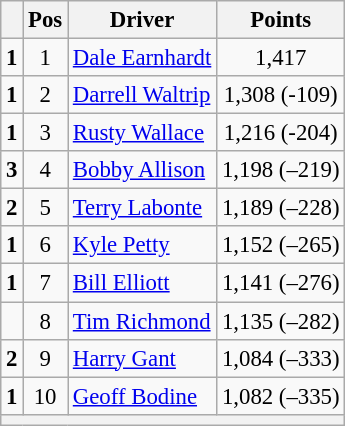<table class="wikitable" style="font-size: 95%;">
<tr>
<th></th>
<th>Pos</th>
<th>Driver</th>
<th>Points</th>
</tr>
<tr>
<td align="left">  <strong>1</strong></td>
<td style="text-align:center;">1</td>
<td><a href='#'>Dale Earnhardt</a></td>
<td style="text-align:center;">1,417</td>
</tr>
<tr>
<td align="left">  <strong>1</strong></td>
<td style="text-align:center;">2</td>
<td><a href='#'>Darrell Waltrip</a></td>
<td style="text-align:center;">1,308 (-109)</td>
</tr>
<tr>
<td align="left">  <strong>1</strong></td>
<td style="text-align:center;">3</td>
<td><a href='#'>Rusty Wallace</a></td>
<td style="text-align:center;">1,216 (-204)</td>
</tr>
<tr>
<td align="left">  <strong>3</strong></td>
<td style="text-align:center;">4</td>
<td><a href='#'>Bobby Allison</a></td>
<td style="text-align:center;">1,198 (–219)</td>
</tr>
<tr>
<td align="left">  <strong>2</strong></td>
<td style="text-align:center;">5</td>
<td><a href='#'>Terry Labonte</a></td>
<td style="text-align:center;">1,189 (–228)</td>
</tr>
<tr>
<td align="left">  <strong>1</strong></td>
<td style="text-align:center;">6</td>
<td><a href='#'>Kyle Petty</a></td>
<td style="text-align:center;">1,152 (–265)</td>
</tr>
<tr>
<td align="left">  <strong>1</strong></td>
<td style="text-align:center;">7</td>
<td><a href='#'>Bill Elliott</a></td>
<td style="text-align:center;">1,141 (–276)</td>
</tr>
<tr>
<td align="left"></td>
<td style="text-align:center;">8</td>
<td><a href='#'>Tim Richmond</a></td>
<td style="text-align:center;">1,135 (–282)</td>
</tr>
<tr>
<td align="left">  <strong>2</strong></td>
<td style="text-align:center;">9</td>
<td><a href='#'>Harry Gant</a></td>
<td style="text-align:center;">1,084 (–333)</td>
</tr>
<tr>
<td align="left">  <strong>1</strong></td>
<td style="text-align:center;">10</td>
<td><a href='#'>Geoff Bodine</a></td>
<td style="text-align:center;">1,082 (–335)</td>
</tr>
<tr class="sortbottom">
<th colspan="9"></th>
</tr>
</table>
